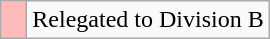<table class="wikitable">
<tr>
<td width=10px bgcolor="#ffbbbb"></td>
<td>Relegated to Division B</td>
</tr>
</table>
